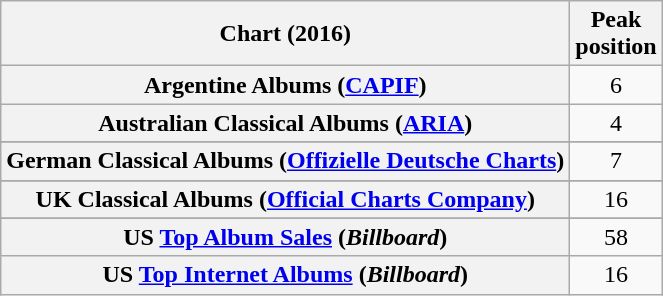<table class="wikitable sortable plainrowheaders" style="text-align:center">
<tr>
<th>Chart (2016)</th>
<th>Peak<br>position</th>
</tr>
<tr>
<th scope="row">Argentine Albums (<a href='#'>CAPIF</a>)</th>
<td>6</td>
</tr>
<tr>
<th scope="row">Australian Classical Albums (<a href='#'>ARIA</a>)</th>
<td>4</td>
</tr>
<tr>
</tr>
<tr>
</tr>
<tr>
<th scope="row">German Classical Albums (<a href='#'>Offizielle Deutsche Charts</a>)</th>
<td>7</td>
</tr>
<tr>
</tr>
<tr>
</tr>
<tr>
</tr>
<tr>
</tr>
<tr>
</tr>
<tr>
</tr>
<tr>
</tr>
<tr>
</tr>
<tr>
<th scope="row">UK Classical Albums (<a href='#'>Official Charts Company</a>)</th>
<td>16</td>
</tr>
<tr>
</tr>
<tr>
</tr>
<tr>
<th scope="row">US <a href='#'>Top Album Sales</a> (<em>Billboard</em>)</th>
<td>58</td>
</tr>
<tr>
<th scope="row">US <a href='#'>Top Internet Albums</a> (<em>Billboard</em>)</th>
<td>16</td>
</tr>
</table>
